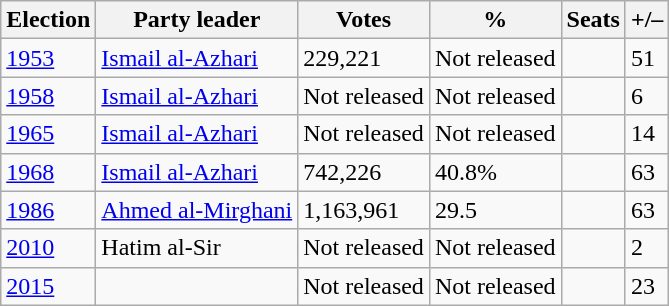<table class="wikitable">
<tr>
<th><strong>Election</strong></th>
<th>Party leader</th>
<th><strong>Votes</strong></th>
<th><strong>%</strong></th>
<th><strong>Seats</strong></th>
<th>+/–</th>
</tr>
<tr>
<td><a href='#'>1953</a></td>
<td><a href='#'>Ismail al-Azhari</a></td>
<td>229,221</td>
<td>Not released</td>
<td></td>
<td> 51</td>
</tr>
<tr>
<td><a href='#'>1958</a></td>
<td><a href='#'>Ismail al-Azhari</a></td>
<td>Not released</td>
<td>Not released</td>
<td></td>
<td> 6</td>
</tr>
<tr>
<td><a href='#'>1965</a></td>
<td><a href='#'>Ismail al-Azhari</a></td>
<td>Not released</td>
<td>Not released</td>
<td></td>
<td> 14</td>
</tr>
<tr>
<td><a href='#'>1968</a></td>
<td><a href='#'>Ismail al-Azhari</a></td>
<td>742,226</td>
<td>40.8%</td>
<td></td>
<td> 63</td>
</tr>
<tr>
<td><a href='#'>1986</a></td>
<td><a href='#'>Ahmed al-Mirghani</a></td>
<td>1,163,961</td>
<td>29.5</td>
<td></td>
<td> 63</td>
</tr>
<tr>
<td><a href='#'>2010</a></td>
<td>Hatim al-Sir</td>
<td>Not released</td>
<td>Not released</td>
<td></td>
<td> 2</td>
</tr>
<tr>
<td><a href='#'>2015</a></td>
<td></td>
<td>Not released</td>
<td>Not released</td>
<td></td>
<td> 23</td>
</tr>
</table>
